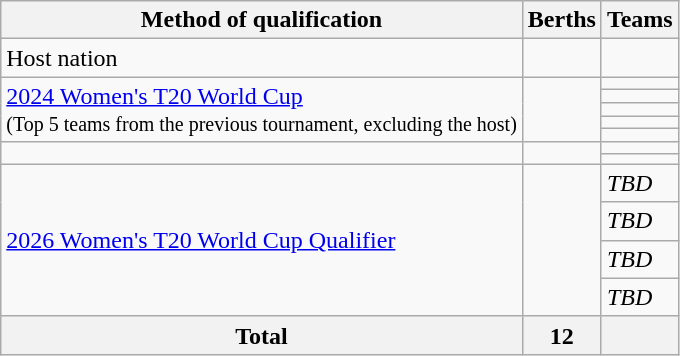<table class="wikitable">
<tr>
<th scope=col>Method of qualification</th>
<th scope=col>Berths</th>
<th scope=col>Teams</th>
</tr>
<tr>
<td>Host nation</td>
<td><strong></strong></td>
<td></td>
</tr>
<tr>
<td rowspan="5"><a href='#'>2024 Women's T20 World Cup</a><br><small>(Top 5 teams from the previous tournament, excluding the host)</small></td>
<td rowspan="5"><strong></strong></td>
<td></td>
</tr>
<tr>
<td></td>
</tr>
<tr>
<td></td>
</tr>
<tr>
<td></td>
</tr>
<tr>
<td></td>
</tr>
<tr>
<td rowspan="2"></td>
<td rowspan="2"><strong></strong></td>
<td></td>
</tr>
<tr>
<td></td>
</tr>
<tr>
<td rowspan="4"><a href='#'>2026 Women's T20 World Cup Qualifier</a></td>
<td rowspan="4"><strong></strong></td>
<td> <em>TBD</em></td>
</tr>
<tr>
<td> <em>TBD</em></td>
</tr>
<tr>
<td> <em>TBD</em></td>
</tr>
<tr>
<td> <em>TBD</em></td>
</tr>
<tr class=sortbottom>
<th>Total</th>
<th>12</th>
<th></th>
</tr>
</table>
